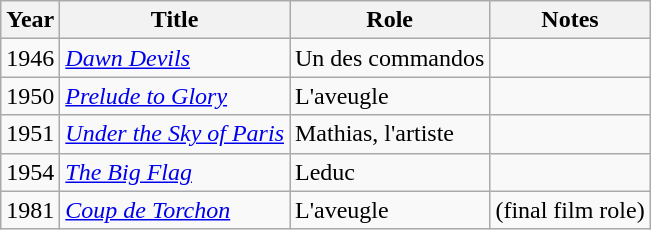<table class="wikitable">
<tr>
<th>Year</th>
<th>Title</th>
<th>Role</th>
<th>Notes</th>
</tr>
<tr>
<td>1946</td>
<td><em><a href='#'>Dawn Devils</a></em></td>
<td>Un des commandos</td>
<td></td>
</tr>
<tr>
<td>1950</td>
<td><em><a href='#'>Prelude to Glory</a></em></td>
<td>L'aveugle</td>
<td></td>
</tr>
<tr>
<td>1951</td>
<td><em><a href='#'>Under the Sky of Paris</a></em></td>
<td>Mathias, l'artiste</td>
<td></td>
</tr>
<tr>
<td>1954</td>
<td><em><a href='#'>The Big Flag</a></em></td>
<td>Leduc</td>
<td></td>
</tr>
<tr>
<td>1981</td>
<td><em><a href='#'>Coup de Torchon</a></em></td>
<td>L'aveugle</td>
<td>(final film role)</td>
</tr>
</table>
